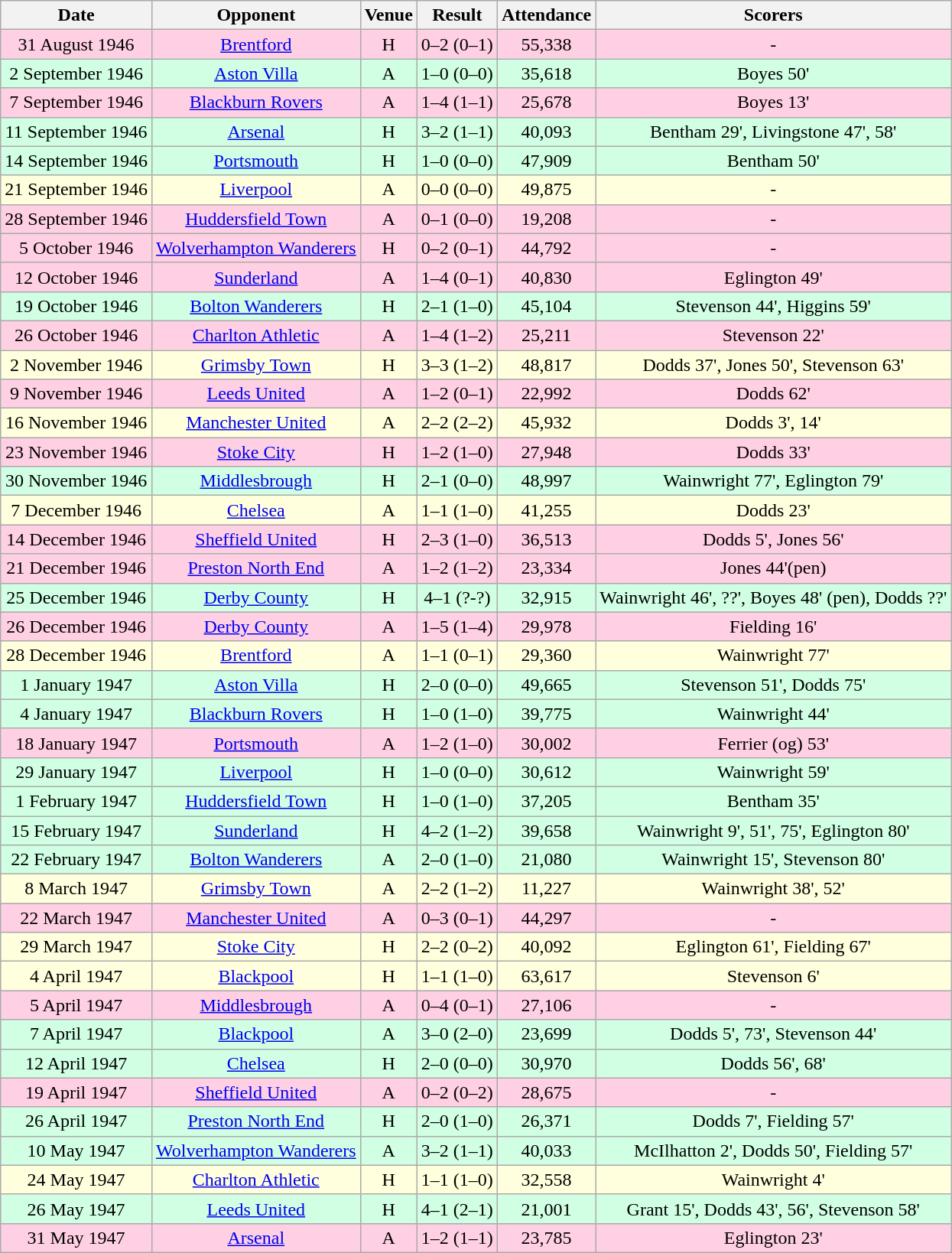<table class="wikitable sortable" style="font-size:100%; text-align:center">
<tr>
<th>Date</th>
<th>Opponent</th>
<th>Venue</th>
<th>Result</th>
<th>Attendance</th>
<th>Scorers</th>
</tr>
<tr style="background-color: #ffd0e3;">
<td>31 August 1946</td>
<td><a href='#'>Brentford</a></td>
<td>H</td>
<td>0–2 (0–1)</td>
<td>55,338</td>
<td>-</td>
</tr>
<tr style="background-color: #d0ffe3;">
<td>2 September 1946</td>
<td><a href='#'>Aston Villa</a></td>
<td>A</td>
<td>1–0 (0–0)</td>
<td>35,618</td>
<td>Boyes 50'</td>
</tr>
<tr style="background-color: #ffd0e3;">
<td>7 September 1946</td>
<td><a href='#'>Blackburn Rovers</a></td>
<td>A</td>
<td>1–4 (1–1)</td>
<td>25,678</td>
<td>Boyes 13'</td>
</tr>
<tr style="background-color: #d0ffe3;">
<td>11 September 1946</td>
<td><a href='#'>Arsenal</a></td>
<td>H</td>
<td>3–2 (1–1)</td>
<td>40,093</td>
<td>Bentham 29', Livingstone 47', 58'</td>
</tr>
<tr style="background-color: #d0ffe3;">
<td>14 September 1946</td>
<td><a href='#'>Portsmouth</a></td>
<td>H</td>
<td>1–0 (0–0)</td>
<td>47,909</td>
<td>Bentham 50'</td>
</tr>
<tr style="background-color: #ffffdd;">
<td>21 September 1946</td>
<td><a href='#'>Liverpool</a></td>
<td>A</td>
<td>0–0 (0–0)</td>
<td>49,875</td>
<td>-</td>
</tr>
<tr style="background-color: #ffd0e3;">
<td>28 September 1946</td>
<td><a href='#'>Huddersfield Town</a></td>
<td>A</td>
<td>0–1 (0–0)</td>
<td>19,208</td>
<td>-</td>
</tr>
<tr style="background-color: #ffd0e3;">
<td>5 October 1946</td>
<td><a href='#'>Wolverhampton Wanderers</a></td>
<td>H</td>
<td>0–2 (0–1)</td>
<td>44,792</td>
<td>-</td>
</tr>
<tr style="background-color: #ffd0e3;">
<td>12 October 1946</td>
<td><a href='#'>Sunderland</a></td>
<td>A</td>
<td>1–4 (0–1)</td>
<td>40,830</td>
<td>Eglington 49'</td>
</tr>
<tr style="background-color: #d0ffe3;">
<td>19 October 1946</td>
<td><a href='#'>Bolton Wanderers</a></td>
<td>H</td>
<td>2–1 (1–0)</td>
<td>45,104</td>
<td>Stevenson 44', Higgins 59'</td>
</tr>
<tr style="background-color: #ffd0e3;">
<td>26 October 1946</td>
<td><a href='#'>Charlton Athletic</a></td>
<td>A</td>
<td>1–4 (1–2)</td>
<td>25,211</td>
<td>Stevenson 22'</td>
</tr>
<tr style="background-color: #ffffdd;">
<td>2 November 1946</td>
<td><a href='#'>Grimsby Town</a></td>
<td>H</td>
<td>3–3 (1–2)</td>
<td>48,817</td>
<td>Dodds 37', Jones 50', Stevenson 63'</td>
</tr>
<tr style="background-color: #ffd0e3;">
<td>9 November 1946</td>
<td><a href='#'>Leeds United</a></td>
<td>A</td>
<td>1–2 (0–1)</td>
<td>22,992</td>
<td>Dodds 62'</td>
</tr>
<tr style="background-color: #ffffdd;">
<td>16 November 1946</td>
<td><a href='#'>Manchester United</a></td>
<td>A</td>
<td>2–2 (2–2)</td>
<td>45,932</td>
<td>Dodds 3', 14'</td>
</tr>
<tr style="background-color: #ffd0e3;">
<td>23 November 1946</td>
<td><a href='#'>Stoke City</a></td>
<td>H</td>
<td>1–2 (1–0)</td>
<td>27,948</td>
<td>Dodds 33'</td>
</tr>
<tr style="background-color: #d0ffe3;">
<td>30 November 1946</td>
<td><a href='#'>Middlesbrough</a></td>
<td>H</td>
<td>2–1 (0–0)</td>
<td>48,997</td>
<td>Wainwright 77', Eglington 79'</td>
</tr>
<tr style="background-color: #ffffdd;">
<td>7 December 1946</td>
<td><a href='#'>Chelsea</a></td>
<td>A</td>
<td>1–1 (1–0)</td>
<td>41,255</td>
<td>Dodds 23'</td>
</tr>
<tr style="background-color: #ffd0e3;">
<td>14 December 1946</td>
<td><a href='#'>Sheffield United</a></td>
<td>H</td>
<td>2–3 (1–0)</td>
<td>36,513</td>
<td>Dodds 5', Jones 56'</td>
</tr>
<tr style="background-color: #ffd0e3;">
<td>21 December 1946</td>
<td><a href='#'>Preston North End</a></td>
<td>A</td>
<td>1–2 (1–2)</td>
<td>23,334</td>
<td>Jones 44'(pen)</td>
</tr>
<tr style="background-color: #d0ffe3;">
<td>25 December 1946</td>
<td><a href='#'>Derby County</a></td>
<td>H</td>
<td>4–1 (?-?)</td>
<td>32,915</td>
<td>Wainwright 46', ??', Boyes 48' (pen), Dodds ??'</td>
</tr>
<tr style="background-color: #ffd0e3;">
<td>26 December 1946</td>
<td><a href='#'>Derby County</a></td>
<td>A</td>
<td>1–5 (1–4)</td>
<td>29,978</td>
<td>Fielding 16'</td>
</tr>
<tr style="background-color: #ffffdd;">
<td>28 December 1946</td>
<td><a href='#'>Brentford</a></td>
<td>A</td>
<td>1–1 (0–1)</td>
<td>29,360</td>
<td>Wainwright 77'</td>
</tr>
<tr style="background-color: #d0ffe3;">
<td>1 January 1947</td>
<td><a href='#'>Aston Villa</a></td>
<td>H</td>
<td>2–0 (0–0)</td>
<td>49,665</td>
<td>Stevenson 51', Dodds 75'</td>
</tr>
<tr style="background-color: #d0ffe3;">
<td>4 January 1947</td>
<td><a href='#'>Blackburn Rovers</a></td>
<td>H</td>
<td>1–0 (1–0)</td>
<td>39,775</td>
<td>Wainwright 44'</td>
</tr>
<tr style="background-color: #ffd0e3;">
<td>18 January 1947</td>
<td><a href='#'>Portsmouth</a></td>
<td>A</td>
<td>1–2 (1–0)</td>
<td>30,002</td>
<td>Ferrier (og) 53'</td>
</tr>
<tr style="background-color: #d0ffe3;">
<td>29 January 1947</td>
<td><a href='#'>Liverpool</a></td>
<td>H</td>
<td>1–0 (0–0)</td>
<td>30,612</td>
<td>Wainwright 59'</td>
</tr>
<tr style="background-color: #d0ffe3;">
<td>1 February 1947</td>
<td><a href='#'>Huddersfield Town</a></td>
<td>H</td>
<td>1–0 (1–0)</td>
<td>37,205</td>
<td>Bentham 35'</td>
</tr>
<tr style="background-color: #d0ffe3;">
<td>15 February 1947</td>
<td><a href='#'>Sunderland</a></td>
<td>H</td>
<td>4–2 (1–2)</td>
<td>39,658</td>
<td>Wainwright 9', 51', 75', Eglington 80'</td>
</tr>
<tr style="background-color: #d0ffe3;">
<td>22 February 1947</td>
<td><a href='#'>Bolton Wanderers</a></td>
<td>A</td>
<td>2–0 (1–0)</td>
<td>21,080</td>
<td>Wainwright 15', Stevenson 80'</td>
</tr>
<tr style="background-color: #ffffdd;">
<td>8 March 1947</td>
<td><a href='#'>Grimsby Town</a></td>
<td>A</td>
<td>2–2 (1–2)</td>
<td>11,227</td>
<td>Wainwright 38', 52'</td>
</tr>
<tr style="background-color: #ffd0e3;">
<td>22 March 1947</td>
<td><a href='#'>Manchester United</a></td>
<td>A</td>
<td>0–3 (0–1)</td>
<td>44,297</td>
<td>-</td>
</tr>
<tr style="background-color: #ffffdd;">
<td>29 March 1947</td>
<td><a href='#'>Stoke City</a></td>
<td>H</td>
<td>2–2 (0–2)</td>
<td>40,092</td>
<td>Eglington 61', Fielding 67'</td>
</tr>
<tr style="background-color: #ffffdd;">
<td>4 April 1947</td>
<td><a href='#'>Blackpool</a></td>
<td>H</td>
<td>1–1 (1–0)</td>
<td>63,617</td>
<td>Stevenson 6'</td>
</tr>
<tr style="background-color: #ffd0e3;">
<td>5 April 1947</td>
<td><a href='#'>Middlesbrough</a></td>
<td>A</td>
<td>0–4 (0–1)</td>
<td>27,106</td>
<td>-</td>
</tr>
<tr style="background-color: #d0ffe3;">
<td>7 April 1947</td>
<td><a href='#'>Blackpool</a></td>
<td>A</td>
<td>3–0 (2–0)</td>
<td>23,699</td>
<td>Dodds 5', 73', Stevenson 44'</td>
</tr>
<tr style="background-color: #d0ffe3;">
<td>12 April 1947</td>
<td><a href='#'>Chelsea</a></td>
<td>H</td>
<td>2–0 (0–0)</td>
<td>30,970</td>
<td>Dodds 56', 68'</td>
</tr>
<tr style="background-color: #ffd0e3;">
<td>19 April 1947</td>
<td><a href='#'>Sheffield United</a></td>
<td>A</td>
<td>0–2 (0–2)</td>
<td>28,675</td>
<td>-</td>
</tr>
<tr style="background-color: #d0ffe3;">
<td>26 April 1947</td>
<td><a href='#'>Preston North End</a></td>
<td>H</td>
<td>2–0 (1–0)</td>
<td>26,371</td>
<td>Dodds 7', Fielding 57'</td>
</tr>
<tr style="background-color: #d0ffe3;">
<td>10 May 1947</td>
<td><a href='#'>Wolverhampton Wanderers</a></td>
<td>A</td>
<td>3–2 (1–1)</td>
<td>40,033</td>
<td>McIlhatton 2', Dodds 50', Fielding 57'</td>
</tr>
<tr style="background-color: #ffffdd;">
<td>24 May 1947</td>
<td><a href='#'>Charlton Athletic</a></td>
<td>H</td>
<td>1–1 (1–0)</td>
<td>32,558</td>
<td>Wainwright 4'</td>
</tr>
<tr style="background-color: #d0ffe3;">
<td>26 May 1947</td>
<td><a href='#'>Leeds United</a></td>
<td>H</td>
<td>4–1 (2–1)</td>
<td>21,001</td>
<td>Grant 15', Dodds 43', 56', Stevenson 58'</td>
</tr>
<tr style="background-color: #ffd0e3;">
<td>31 May 1947</td>
<td><a href='#'>Arsenal</a></td>
<td>A</td>
<td>1–2 (1–1)</td>
<td>23,785</td>
<td>Eglington 23'</td>
</tr>
</table>
